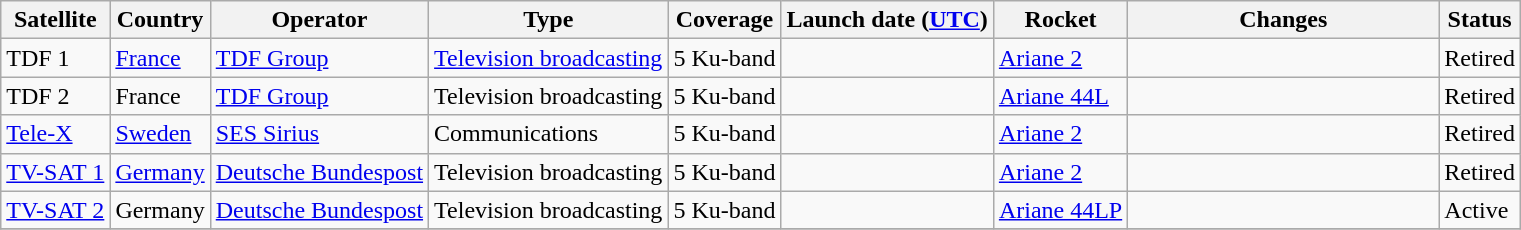<table class="wikitable sortable" border="1"}>
<tr>
<th>Satellite</th>
<th>Country</th>
<th>Operator</th>
<th>Type</th>
<th>Coverage </th>
<th>Launch date (<a href='#'>UTC</a>) </th>
<th>Rocket</th>
<th width="200pt">Changes</th>
<th>Status </th>
</tr>
<tr>
<td>TDF 1</td>
<td><a href='#'>France</a></td>
<td><a href='#'>TDF Group</a></td>
<td><a href='#'>Television broadcasting</a></td>
<td>5 Ku-band</td>
<td></td>
<td><a href='#'>Ariane 2</a></td>
<td></td>
<td>Retired</td>
</tr>
<tr>
<td>TDF 2</td>
<td>France</td>
<td><a href='#'>TDF Group</a></td>
<td>Television broadcasting</td>
<td>5 Ku-band</td>
<td></td>
<td><a href='#'>Ariane 44L</a></td>
<td></td>
<td>Retired</td>
</tr>
<tr>
<td><a href='#'>Tele-X</a></td>
<td><a href='#'>Sweden</a></td>
<td><a href='#'>SES Sirius</a></td>
<td>Communications</td>
<td>5 Ku-band</td>
<td></td>
<td><a href='#'>Ariane 2</a></td>
<td></td>
<td>Retired</td>
</tr>
<tr>
<td><a href='#'>TV-SAT 1</a></td>
<td><a href='#'>Germany</a></td>
<td><a href='#'>Deutsche Bundespost</a></td>
<td>Television broadcasting</td>
<td>5 Ku-band</td>
<td></td>
<td><a href='#'>Ariane 2</a></td>
<td></td>
<td>Retired</td>
</tr>
<tr>
<td><a href='#'>TV-SAT 2</a></td>
<td>Germany</td>
<td><a href='#'>Deutsche Bundespost</a></td>
<td>Television broadcasting</td>
<td>5 Ku-band</td>
<td></td>
<td><a href='#'>Ariane 44LP</a></td>
<td></td>
<td>Active</td>
</tr>
<tr>
</tr>
</table>
